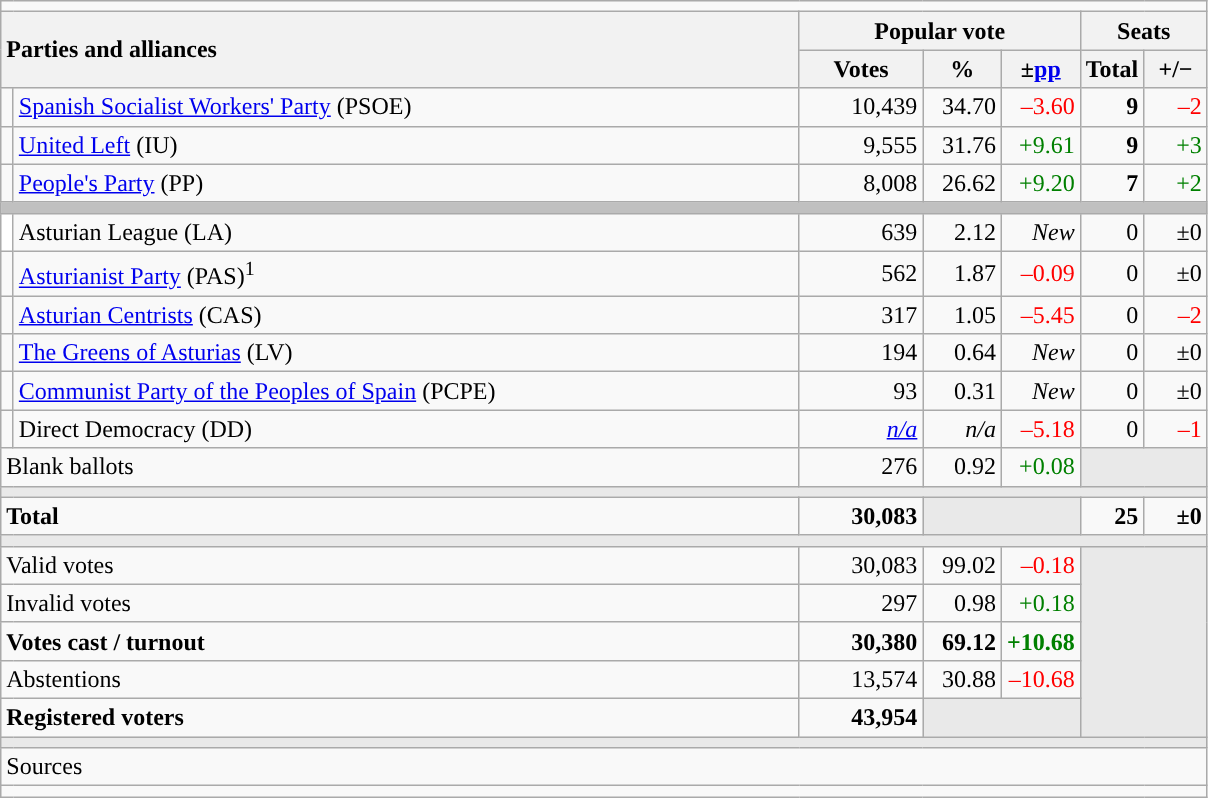<table class="wikitable" style="text-align:right;">
<tr>
<td colspan="7"></td>
</tr>
<tr>
<th style="text-align:left;" rowspan="2" colspan="2" width="525">Parties and alliances</th>
<th colspan="3">Popular vote</th>
<th colspan="2">Seats</th>
</tr>
<tr>
<th width="75">Votes</th>
<th width="45">%</th>
<th width="45">±<a href='#'>pp</a></th>
<th width="35">Total</th>
<th width="35">+/−</th>
</tr>
<tr>
<td width="1" style="color:inherit;background:"></td>
<td align="left"><a href='#'>Spanish Socialist Workers' Party</a> (PSOE)</td>
<td>10,439</td>
<td>34.70</td>
<td style="color:red;">–3.60</td>
<td><strong>9</strong></td>
<td style="color:red;">–2</td>
</tr>
<tr>
<td style="color:inherit;background:"></td>
<td align="left"><a href='#'>United Left</a> (IU)</td>
<td>9,555</td>
<td>31.76</td>
<td style="color:green;">+9.61</td>
<td><strong>9</strong></td>
<td style="color:green;">+3</td>
</tr>
<tr>
<td style="color:inherit;background:"></td>
<td align="left"><a href='#'>People's Party</a> (PP)</td>
<td>8,008</td>
<td>26.62</td>
<td style="color:green;">+9.20</td>
<td><strong>7</strong></td>
<td style="color:green;">+2</td>
</tr>
<tr>
<td colspan="7" bgcolor="#C0C0C0"></td>
</tr>
<tr>
<td bgcolor="white"></td>
<td align="left">Asturian League (LA)</td>
<td>639</td>
<td>2.12</td>
<td><em>New</em></td>
<td>0</td>
<td>±0</td>
</tr>
<tr>
<td style="color:inherit;background:"></td>
<td align="left"><a href='#'>Asturianist Party</a> (PAS)<sup>1</sup></td>
<td>562</td>
<td>1.87</td>
<td style="color:red;">–0.09</td>
<td>0</td>
<td>±0</td>
</tr>
<tr>
<td style="color:inherit;background:"></td>
<td align="left"><a href='#'>Asturian Centrists</a> (CAS)</td>
<td>317</td>
<td>1.05</td>
<td style="color:red;">–5.45</td>
<td>0</td>
<td style="color:red;">–2</td>
</tr>
<tr>
<td style="color:inherit;background:"></td>
<td align="left"><a href='#'>The Greens of Asturias</a> (LV)</td>
<td>194</td>
<td>0.64</td>
<td><em>New</em></td>
<td>0</td>
<td>±0</td>
</tr>
<tr>
<td style="color:inherit;background:"></td>
<td align="left"><a href='#'>Communist Party of the Peoples of Spain</a> (PCPE)</td>
<td>93</td>
<td>0.31</td>
<td><em>New</em></td>
<td>0</td>
<td>±0</td>
</tr>
<tr>
<td style="color:inherit;background:"></td>
<td align="left">Direct Democracy (DD)</td>
<td><em><a href='#'>n/a</a></em></td>
<td><em>n/a</em></td>
<td style="color:red;">–5.18</td>
<td>0</td>
<td style="color:red;">–1</td>
</tr>
<tr>
<td align="left" colspan="2">Blank ballots</td>
<td>276</td>
<td>0.92</td>
<td style="color:green;">+0.08</td>
<td bgcolor="#E9E9E9" colspan="2"></td>
</tr>
<tr>
<td colspan="7" bgcolor="#E9E9E9"></td>
</tr>
<tr style="font-weight:bold;">
<td align="left" colspan="2">Total</td>
<td>30,083</td>
<td bgcolor="#E9E9E9" colspan="2"></td>
<td>25</td>
<td>±0</td>
</tr>
<tr>
<td colspan="7" bgcolor="#E9E9E9"></td>
</tr>
<tr>
<td align="left" colspan="2">Valid votes</td>
<td>30,083</td>
<td>99.02</td>
<td style="color:red;">–0.18</td>
<td bgcolor="#E9E9E9" colspan="2" rowspan="5"></td>
</tr>
<tr>
<td align="left" colspan="2">Invalid votes</td>
<td>297</td>
<td>0.98</td>
<td style="color:green;">+0.18</td>
</tr>
<tr style="font-weight:bold;">
<td align="left" colspan="2">Votes cast / turnout</td>
<td>30,380</td>
<td>69.12</td>
<td style="color:green;">+10.68</td>
</tr>
<tr>
<td align="left" colspan="2">Abstentions</td>
<td>13,574</td>
<td>30.88</td>
<td style="color:red;">–10.68</td>
</tr>
<tr style="font-weight:bold;">
<td align="left" colspan="2">Registered voters</td>
<td>43,954</td>
<td bgcolor="#E9E9E9" colspan="2"></td>
</tr>
<tr>
<td colspan="7" bgcolor="#E9E9E9"></td>
</tr>
<tr>
<td align="left" colspan="7">Sources</td>
</tr>
<tr>
<td colspan="7" style="text-align:left; max-width:790px;"></td>
</tr>
</table>
